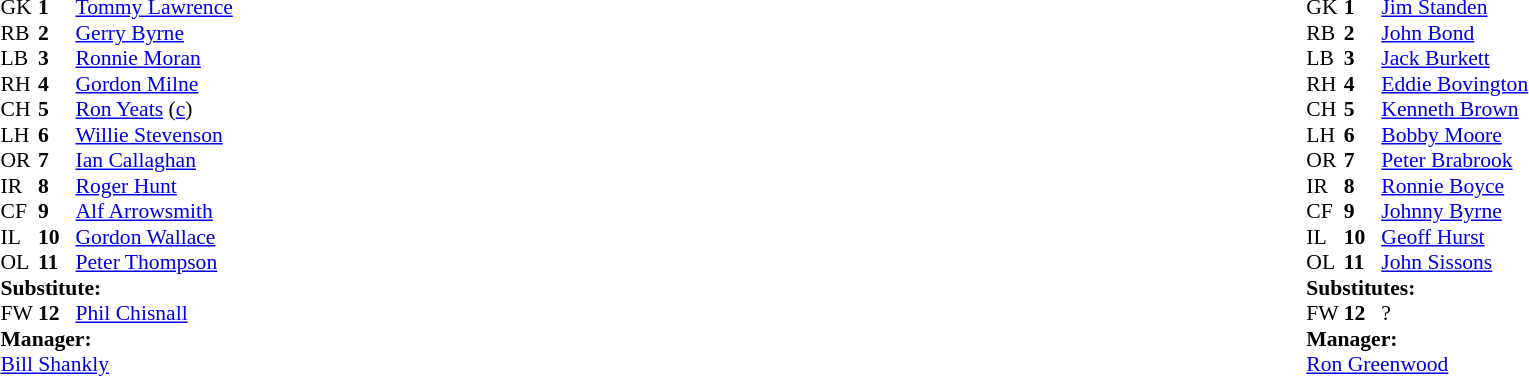<table width="100%">
<tr>
<td valign="top" width="50%"><br><table style="font-size: 90%" cellspacing="0" cellpadding="0">
<tr>
<td colspan="4"></td>
</tr>
<tr>
<th width="25"></th>
<th width="25"></th>
</tr>
<tr>
<td>GK</td>
<td><strong>1</strong></td>
<td> <a href='#'>Tommy Lawrence</a></td>
</tr>
<tr>
<td>RB</td>
<td><strong>2</strong></td>
<td> <a href='#'>Gerry Byrne</a></td>
</tr>
<tr>
<td>LB</td>
<td><strong>3</strong></td>
<td> <a href='#'>Ronnie Moran</a></td>
</tr>
<tr>
<td>RH</td>
<td><strong>4</strong></td>
<td> <a href='#'>Gordon Milne</a></td>
</tr>
<tr>
<td>CH</td>
<td><strong>5</strong></td>
<td> <a href='#'>Ron Yeats</a> (<a href='#'>c</a>)</td>
</tr>
<tr>
<td>LH</td>
<td><strong>6</strong></td>
<td> <a href='#'>Willie Stevenson</a></td>
</tr>
<tr>
<td>OR</td>
<td><strong>7</strong></td>
<td> <a href='#'>Ian Callaghan</a></td>
</tr>
<tr>
<td>IR</td>
<td><strong>8</strong></td>
<td> <a href='#'>Roger Hunt</a></td>
</tr>
<tr>
<td>CF</td>
<td><strong>9</strong></td>
<td> <a href='#'>Alf Arrowsmith</a> </td>
</tr>
<tr>
<td>IL</td>
<td><strong>10</strong></td>
<td> <a href='#'>Gordon Wallace</a></td>
</tr>
<tr>
<td>OL</td>
<td><strong>11</strong></td>
<td> <a href='#'>Peter Thompson</a></td>
</tr>
<tr>
<td colspan="4"><strong>Substitute:</strong></td>
</tr>
<tr>
<td>FW</td>
<td><strong>12</strong></td>
<td> <a href='#'>Phil Chisnall</a> </td>
</tr>
<tr>
<td colspan="4"><strong>Manager:</strong></td>
</tr>
<tr>
<td colspan="4"> <a href='#'>Bill Shankly</a></td>
</tr>
</table>
</td>
<td valign="top" width="50%"><br><table style="font-size: 90%" cellspacing="0" cellpadding="0" align="center">
<tr>
<td colspan="4"></td>
</tr>
<tr>
<th width="25"></th>
<th width="25"></th>
</tr>
<tr>
<th width="25"></th>
<th width="25"></th>
</tr>
<tr>
<td>GK</td>
<td><strong>1</strong></td>
<td> <a href='#'>Jim Standen</a></td>
</tr>
<tr>
<td>RB</td>
<td><strong>2</strong></td>
<td> <a href='#'>John Bond</a></td>
</tr>
<tr>
<td>LB</td>
<td><strong>3</strong></td>
<td> <a href='#'>Jack Burkett</a></td>
</tr>
<tr>
<td>RH</td>
<td><strong>4</strong></td>
<td> <a href='#'>Eddie Bovington</a></td>
</tr>
<tr>
<td>CH</td>
<td><strong>5</strong></td>
<td> <a href='#'>Kenneth Brown</a></td>
</tr>
<tr>
<td>LH</td>
<td><strong>6</strong></td>
<td> <a href='#'>Bobby Moore</a></td>
</tr>
<tr>
<td>OR</td>
<td><strong>7</strong></td>
<td> <a href='#'>Peter Brabrook</a></td>
</tr>
<tr>
<td>IR</td>
<td><strong>8</strong></td>
<td> <a href='#'>Ronnie Boyce</a></td>
</tr>
<tr>
<td>CF</td>
<td><strong>9</strong></td>
<td> <a href='#'>Johnny Byrne</a></td>
</tr>
<tr>
<td>IL</td>
<td><strong>10</strong></td>
<td> <a href='#'>Geoff Hurst</a></td>
</tr>
<tr>
<td>OL</td>
<td><strong>11</strong></td>
<td> <a href='#'>John Sissons</a></td>
</tr>
<tr>
<td colspan=4><strong>Substitutes:</strong></td>
</tr>
<tr>
<td>FW</td>
<td><strong>12</strong></td>
<td> ?</td>
<td></td>
<td></td>
</tr>
<tr>
<td colspan=4><strong>Manager:</strong></td>
</tr>
<tr>
<td colspan="4"> <a href='#'>Ron Greenwood</a></td>
</tr>
</table>
</td>
</tr>
</table>
